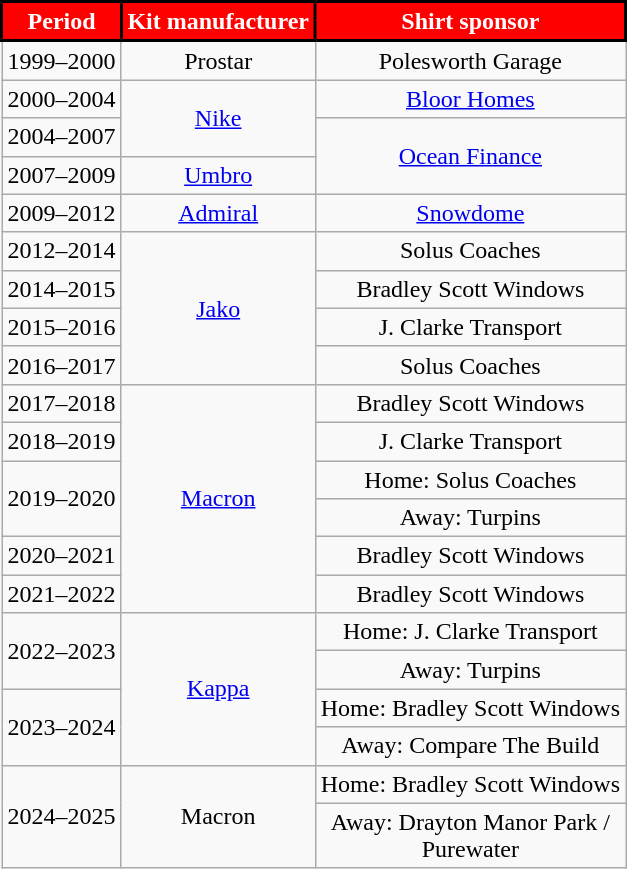<table class="wikitable" style="text-align:center;margin-left:1em;float:right">
<tr>
<th style="background:#FF0000; color:#FFF; border:2px solid #000;" scope="col">Period</th>
<th style="background:#FF0000; color:#FFF; border:2px solid #000;" scope="col">Kit manufacturer</th>
<th style="background:#FF0000; color:#FFF; border:2px solid #000;" scope="col">Shirt sponsor</th>
</tr>
<tr>
<td>1999–2000</td>
<td>Prostar</td>
<td>Polesworth Garage</td>
</tr>
<tr>
<td>2000–2004</td>
<td rowspan=2><a href='#'>Nike</a></td>
<td><a href='#'>Bloor Homes</a></td>
</tr>
<tr>
<td>2004–2007</td>
<td rowspan=2><a href='#'>Ocean Finance</a></td>
</tr>
<tr>
<td>2007–2009</td>
<td><a href='#'>Umbro</a></td>
</tr>
<tr>
<td>2009–2012</td>
<td><a href='#'>Admiral</a></td>
<td><a href='#'>Snowdome</a></td>
</tr>
<tr>
<td>2012–2014</td>
<td rowspan=4><a href='#'>Jako</a></td>
<td>Solus Coaches</td>
</tr>
<tr>
<td>2014–2015</td>
<td>Bradley Scott Windows</td>
</tr>
<tr>
<td>2015–2016</td>
<td>J. Clarke Transport</td>
</tr>
<tr>
<td>2016–2017</td>
<td>Solus Coaches</td>
</tr>
<tr>
<td>2017–2018</td>
<td rowspan="6"><a href='#'>Macron</a></td>
<td>Bradley Scott Windows</td>
</tr>
<tr>
<td>2018–2019</td>
<td>J. Clarke Transport</td>
</tr>
<tr>
<td rowspan="2">2019–2020</td>
<td>Home: Solus Coaches</td>
</tr>
<tr>
<td>Away: Turpins</td>
</tr>
<tr>
<td>2020–2021</td>
<td>Bradley Scott Windows</td>
</tr>
<tr>
<td>2021–2022</td>
<td>Bradley Scott Windows</td>
</tr>
<tr>
<td rowspan="2">2022–2023</td>
<td rowspan="4"><a href='#'>Kappa</a></td>
<td>Home: J. Clarke Transport</td>
</tr>
<tr>
<td>Away: Turpins</td>
</tr>
<tr>
<td rowspan="2">2023–2024</td>
<td>Home: Bradley Scott Windows</td>
</tr>
<tr>
<td>Away: Compare The Build</td>
</tr>
<tr>
<td rowspan="2">2024–2025</td>
<td rowspan="2">Macron</td>
<td>Home: Bradley Scott Windows</td>
</tr>
<tr>
<td>Away: Drayton Manor Park /<br>Purewater</td>
</tr>
</table>
